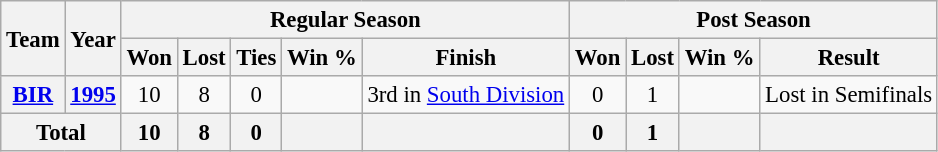<table class="wikitable" style="font-size: 95%; text-align:center;">
<tr>
<th rowspan="2">Team</th>
<th rowspan="2">Year</th>
<th colspan="5">Regular Season</th>
<th colspan="4">Post Season</th>
</tr>
<tr>
<th>Won</th>
<th>Lost</th>
<th>Ties</th>
<th>Win %</th>
<th>Finish</th>
<th>Won</th>
<th>Lost</th>
<th>Win %</th>
<th>Result</th>
</tr>
<tr>
<th><a href='#'>BIR</a></th>
<th><a href='#'>1995</a></th>
<td>10</td>
<td>8</td>
<td>0</td>
<td></td>
<td>3rd in <a href='#'>South Division</a></td>
<td>0</td>
<td>1</td>
<td></td>
<td>Lost in Semifinals</td>
</tr>
<tr>
<th colspan="2">Total</th>
<th>10</th>
<th>8</th>
<th>0</th>
<th></th>
<th></th>
<th>0</th>
<th>1</th>
<th></th>
<th></th>
</tr>
</table>
